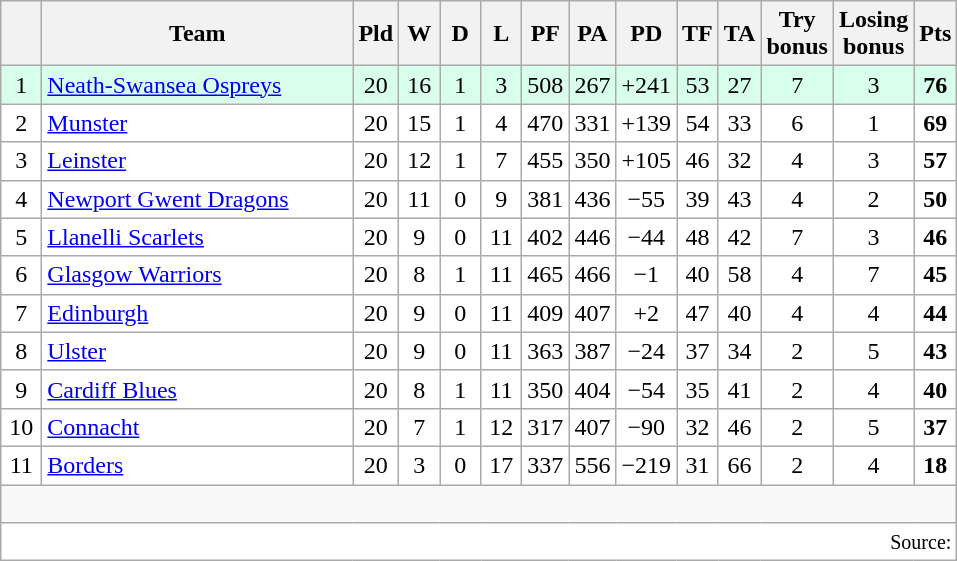<table class="wikitable" style="float:left; margin-right:15px; text-align: center;">
<tr>
<th width="20"></th>
<th width="200">Team</th>
<th width="20">Pld</th>
<th width="20">W</th>
<th width="20">D</th>
<th width="20">L</th>
<th width="20">PF</th>
<th width="20">PA</th>
<th width="20">PD</th>
<th width="20">TF</th>
<th width="20">TA</th>
<th width="20">Try bonus</th>
<th width="20">Losing bonus</th>
<th width="20">Pts</th>
</tr>
<tr bgcolor=#d8ffeb align=center>
<td>1</td>
<td align=left> <a href='#'>Neath-Swansea Ospreys</a></td>
<td>20</td>
<td>16</td>
<td>1</td>
<td>3</td>
<td>508</td>
<td>267</td>
<td>+241</td>
<td>53</td>
<td>27</td>
<td>7</td>
<td>3</td>
<td><strong>76</strong></td>
</tr>
<tr bgcolor=#ffffff align=center>
<td>2</td>
<td align=left> <a href='#'>Munster</a></td>
<td>20</td>
<td>15</td>
<td>1</td>
<td>4</td>
<td>470</td>
<td>331</td>
<td>+139</td>
<td>54</td>
<td>33</td>
<td>6</td>
<td>1</td>
<td><strong>69</strong></td>
</tr>
<tr bgcolor=#ffffff align=center>
<td>3</td>
<td align=left> <a href='#'>Leinster</a></td>
<td>20</td>
<td>12</td>
<td>1</td>
<td>7</td>
<td>455</td>
<td>350</td>
<td>+105</td>
<td>46</td>
<td>32</td>
<td>4</td>
<td>3</td>
<td><strong>57</strong></td>
</tr>
<tr bgcolor=#ffffff align=center>
<td>4</td>
<td align=left> <a href='#'>Newport Gwent Dragons</a></td>
<td>20</td>
<td>11</td>
<td>0</td>
<td>9</td>
<td>381</td>
<td>436</td>
<td>−55</td>
<td>39</td>
<td>43</td>
<td>4</td>
<td>2</td>
<td><strong>50</strong></td>
</tr>
<tr bgcolor=#ffffff align=center>
<td>5</td>
<td align=left> <a href='#'>Llanelli Scarlets</a></td>
<td>20</td>
<td>9</td>
<td>0</td>
<td>11</td>
<td>402</td>
<td>446</td>
<td>−44</td>
<td>48</td>
<td>42</td>
<td>7</td>
<td>3</td>
<td><strong>46</strong></td>
</tr>
<tr bgcolor=#ffffff align=center>
<td>6</td>
<td align=left> <a href='#'>Glasgow Warriors</a></td>
<td>20</td>
<td>8</td>
<td>1</td>
<td>11</td>
<td>465</td>
<td>466</td>
<td>−1</td>
<td>40</td>
<td>58</td>
<td>4</td>
<td>7</td>
<td><strong>45</strong></td>
</tr>
<tr bgcolor=#ffffff align=center>
<td>7</td>
<td align=left> <a href='#'>Edinburgh</a></td>
<td>20</td>
<td>9</td>
<td>0</td>
<td>11</td>
<td>409</td>
<td>407</td>
<td>+2</td>
<td>47</td>
<td>40</td>
<td>4</td>
<td>4</td>
<td><strong>44</strong></td>
</tr>
<tr bgcolor=#ffffff align=center>
<td>8</td>
<td align=left> <a href='#'>Ulster</a></td>
<td>20</td>
<td>9</td>
<td>0</td>
<td>11</td>
<td>363</td>
<td>387</td>
<td>−24</td>
<td>37</td>
<td>34</td>
<td>2</td>
<td>5</td>
<td><strong>43</strong></td>
</tr>
<tr bgcolor=#ffffff align=center>
<td>9</td>
<td align=left> <a href='#'>Cardiff Blues</a></td>
<td>20</td>
<td>8</td>
<td>1</td>
<td>11</td>
<td>350</td>
<td>404</td>
<td>−54</td>
<td>35</td>
<td>41</td>
<td>2</td>
<td>4</td>
<td><strong>40</strong></td>
</tr>
<tr bgcolor=#ffffff align=center>
<td>10</td>
<td align=left> <a href='#'>Connacht</a></td>
<td>20</td>
<td>7</td>
<td>1</td>
<td>12</td>
<td>317</td>
<td>407</td>
<td>−90</td>
<td>32</td>
<td>46</td>
<td>2</td>
<td>5</td>
<td><strong>37</strong></td>
</tr>
<tr bgcolor=#ffffff align=center>
<td>11</td>
<td align=left> <a href='#'>Borders</a></td>
<td>20</td>
<td>3</td>
<td>0</td>
<td>17</td>
<td>337</td>
<td>556</td>
<td>−219</td>
<td>31</td>
<td>66</td>
<td>2</td>
<td>4</td>
<td><strong>18</strong></td>
</tr>
<tr>
<td colspan="14"><br></td>
</tr>
<tr>
<td colspan="14" style="text-align:right; background:#fff;" cellpadding="0" cellspacing="0"><small>Source:  </small></td>
</tr>
</table>
